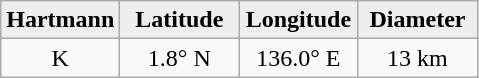<table class="wikitable">
<tr>
<th width="25%" style="background:#eeeeee;">Hartmann</th>
<th width="25%" style="background:#eeeeee;">Latitude</th>
<th width="25%" style="background:#eeeeee;">Longitude</th>
<th width="25%" style="background:#eeeeee;">Diameter</th>
</tr>
<tr>
<td align="center">K</td>
<td align="center">1.8° N</td>
<td align="center">136.0° E</td>
<td align="center">13 km</td>
</tr>
</table>
